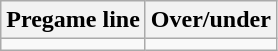<table class="wikitable">
<tr align="center">
<th style=>Pregame line</th>
<th style=>Over/under</th>
</tr>
<tr align="center">
<td></td>
<td></td>
</tr>
</table>
